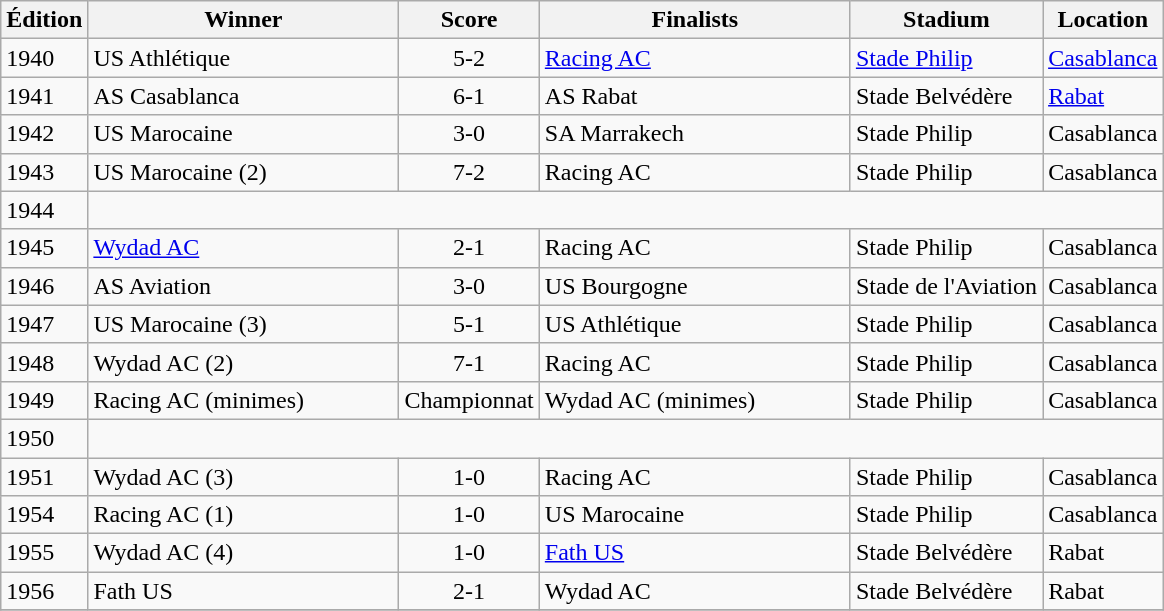<table class="wikitable alternance">
<tr>
<th scope="col" width=>Édition</th>
<th scope="col" width=200>Winner</th>
<th scope="col" width=>Score</th>
<th scope="col" width=200>Finalists</th>
<th scope="col" width=>Stadium</th>
<th scope="col" width=>Location</th>
</tr>
<tr>
<td>1940</td>
<td>US Athlétique</td>
<td align=center>5-2</td>
<td><a href='#'>Racing AC</a></td>
<td><a href='#'>Stade Philip</a></td>
<td><a href='#'>Casablanca</a></td>
</tr>
<tr>
<td>1941</td>
<td>AS Casablanca</td>
<td align=center>6-1</td>
<td>AS Rabat</td>
<td>Stade Belvédère</td>
<td><a href='#'>Rabat</a></td>
</tr>
<tr>
<td>1942</td>
<td>US Marocaine</td>
<td align=center>3-0</td>
<td>SA Marrakech</td>
<td>Stade Philip</td>
<td>Casablanca</td>
</tr>
<tr>
<td>1943</td>
<td>US Marocaine (2)</td>
<td align=center>7-2</td>
<td>Racing AC</td>
<td>Stade Philip</td>
<td>Casablanca</td>
</tr>
<tr>
<td>1944</td>
<td colspan=5 rowspan=1></td>
</tr>
<tr>
<td>1945</td>
<td><a href='#'>Wydad AC</a></td>
<td align=center>2-1</td>
<td>Racing AC</td>
<td>Stade Philip</td>
<td>Casablanca</td>
</tr>
<tr>
<td>1946</td>
<td>AS Aviation</td>
<td align=center>3-0</td>
<td>US Bourgogne</td>
<td>Stade de l'Aviation</td>
<td>Casablanca</td>
</tr>
<tr>
<td>1947</td>
<td>US Marocaine (3)</td>
<td align=center>5-1</td>
<td>US Athlétique</td>
<td>Stade Philip</td>
<td>Casablanca</td>
</tr>
<tr>
<td>1948</td>
<td>Wydad AC (2)</td>
<td align=center>7-1</td>
<td>Racing AC</td>
<td>Stade Philip</td>
<td>Casablanca</td>
</tr>
<tr>
<td>1949</td>
<td>Racing AC (minimes)</td>
<td align=center>Championnat</td>
<td>Wydad AC (minimes)</td>
<td>Stade Philip</td>
<td>Casablanca</td>
</tr>
<tr>
<td>1950</td>
<td colspan=5 rowspan=1></td>
</tr>
<tr>
<td>1951</td>
<td>Wydad AC (3)</td>
<td align=center>1-0</td>
<td>Racing AC</td>
<td>Stade Philip</td>
<td>Casablanca</td>
</tr>
<tr>
<td>1954</td>
<td>Racing AC (1)</td>
<td align=center>1-0</td>
<td>US Marocaine</td>
<td>Stade Philip</td>
<td>Casablanca</td>
</tr>
<tr>
<td>1955</td>
<td>Wydad AC (4)</td>
<td align=center>1-0</td>
<td><a href='#'>Fath US</a></td>
<td>Stade Belvédère</td>
<td>Rabat</td>
</tr>
<tr>
<td>1956</td>
<td>Fath US</td>
<td align=center>2-1</td>
<td>Wydad AC</td>
<td>Stade Belvédère</td>
<td>Rabat</td>
</tr>
<tr>
</tr>
</table>
